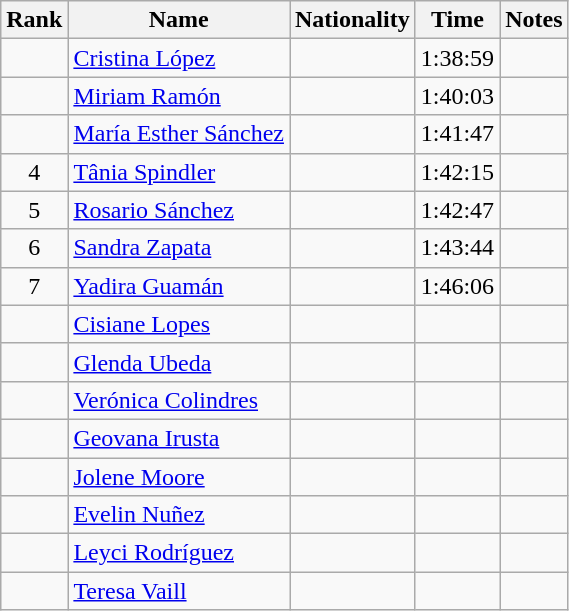<table class="wikitable sortable" style="text-align:center">
<tr>
<th>Rank</th>
<th>Name</th>
<th>Nationality</th>
<th>Time</th>
<th>Notes</th>
</tr>
<tr>
<td></td>
<td align=left><a href='#'>Cristina López</a></td>
<td align=left></td>
<td>1:38:59</td>
<td></td>
</tr>
<tr>
<td></td>
<td align=left><a href='#'>Miriam Ramón</a></td>
<td align=left></td>
<td>1:40:03</td>
<td></td>
</tr>
<tr>
<td></td>
<td align=left><a href='#'>María Esther Sánchez</a></td>
<td align=left></td>
<td>1:41:47</td>
<td></td>
</tr>
<tr>
<td>4</td>
<td align=left><a href='#'>Tânia Spindler</a></td>
<td align=left></td>
<td>1:42:15</td>
<td></td>
</tr>
<tr>
<td>5</td>
<td align=left><a href='#'>Rosario Sánchez</a></td>
<td align=left></td>
<td>1:42:47</td>
<td></td>
</tr>
<tr>
<td>6</td>
<td align=left><a href='#'>Sandra Zapata</a></td>
<td align=left></td>
<td>1:43:44</td>
<td></td>
</tr>
<tr>
<td>7</td>
<td align=left><a href='#'>Yadira Guamán</a></td>
<td align=left></td>
<td>1:46:06</td>
<td></td>
</tr>
<tr>
<td></td>
<td align=left><a href='#'>Cisiane Lopes</a></td>
<td align=left></td>
<td></td>
<td></td>
</tr>
<tr>
<td></td>
<td align=left><a href='#'>Glenda Ubeda</a></td>
<td align=left></td>
<td></td>
<td></td>
</tr>
<tr>
<td></td>
<td align=left><a href='#'>Verónica Colindres</a></td>
<td align=left></td>
<td></td>
<td></td>
</tr>
<tr>
<td></td>
<td align=left><a href='#'>Geovana Irusta</a></td>
<td align=left></td>
<td></td>
<td></td>
</tr>
<tr>
<td></td>
<td align=left><a href='#'>Jolene Moore</a></td>
<td align=left></td>
<td></td>
<td></td>
</tr>
<tr>
<td></td>
<td align=left><a href='#'>Evelin Nuñez</a></td>
<td align=left></td>
<td></td>
<td></td>
</tr>
<tr>
<td></td>
<td align=left><a href='#'>Leyci Rodríguez</a></td>
<td align=left></td>
<td></td>
<td></td>
</tr>
<tr>
<td></td>
<td align=left><a href='#'>Teresa Vaill</a></td>
<td align=left></td>
<td></td>
<td></td>
</tr>
</table>
